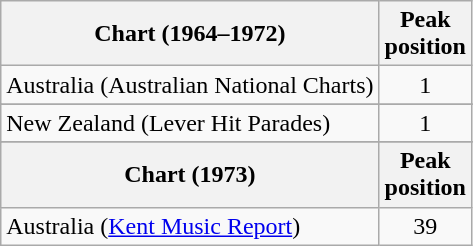<table class="wikitable sortable">
<tr>
<th align="left">Chart (1964–1972)</th>
<th align="left">Peak<br>position</th>
</tr>
<tr>
<td align="left">Australia (Australian National Charts)</td>
<td style="text-align:center;">1</td>
</tr>
<tr>
</tr>
<tr>
<td align="left">New Zealand (Lever Hit Parades)</td>
<td style="text-align:center;">1</td>
</tr>
<tr>
</tr>
<tr>
</tr>
<tr>
<th>Chart (1973)</th>
<th>Peak<br>position</th>
</tr>
<tr>
<td>Australia (<a href='#'>Kent Music Report</a>)</td>
<td style="text-align:center;">39</td>
</tr>
</table>
